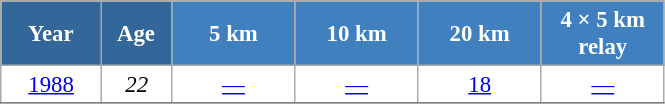<table class="wikitable" style="font-size:95%; text-align:center; border:grey solid 1px; border-collapse:collapse; background:#ffffff;">
<tr>
<th style="background-color:#369; color:white; width:60px;"> Year </th>
<th style="background-color:#369; color:white; width:40px;"> Age </th>
<th style="background-color:#4180be; color:white; width:75px;"> 5 km </th>
<th style="background-color:#4180be; color:white; width:75px;"> 10 km </th>
<th style="background-color:#4180be; color:white; width:75px;"> 20 km </th>
<th style="background-color:#4180be; color:white; width:75px;"> 4 × 5 km <br> relay </th>
</tr>
<tr>
<td><a href='#'>1988</a></td>
<td><em>22</em></td>
<td><a href='#'>—</a></td>
<td><a href='#'>—</a></td>
<td><a href='#'>18</a></td>
<td><a href='#'>—</a></td>
</tr>
<tr>
</tr>
</table>
